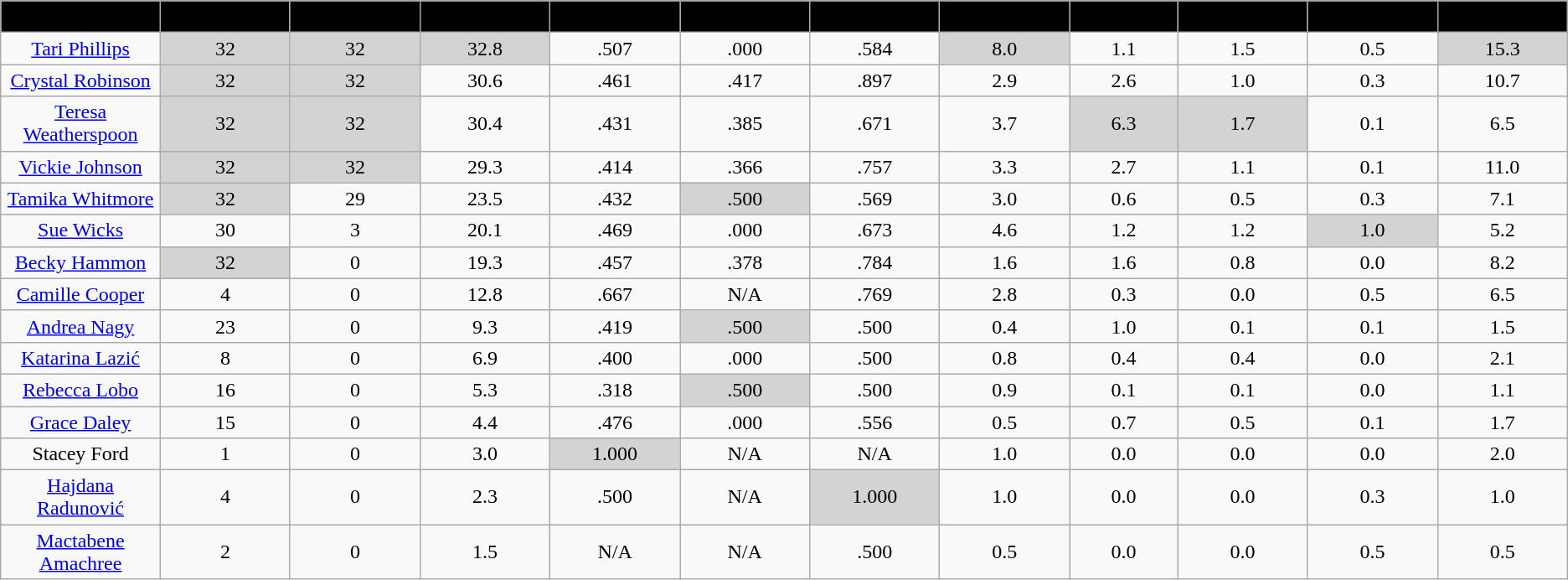<table class="wikitable sortable" style="text-align:center;">
<tr>
<th style="background: #010101" width="6%"><span>Player</span></th>
<th style="background: #010101" width="6%"><span>GP</span></th>
<th style="background: #010101" width="6%"><span>GS</span></th>
<th style="background: #010101" width="6%"><span>MPG</span></th>
<th style="background: #010101" width="6%"><span>FG%</span></th>
<th style="background: #010101" width="6%"><span>3P%</span></th>
<th style="background: #010101" width="6%"><span>FT%</span></th>
<th style="background: #010101" width="6%"><span>RPG</span></th>
<th style="background: #010101" width="5%"><span>APG</span></th>
<th style="background: #010101" width="6%"><span>SPG</span></th>
<th style="background: #010101" width="6%"><span>BPG</span></th>
<th style="background: #010101" width="6%"><span>PPG</span></th>
</tr>
<tr>
<td><a href='#'>Tari Phillips</a></td>
<td style="background:#D3D3D3;">32</td>
<td style="background:#D3D3D3;">32</td>
<td style="background:#D3D3D3;">32.8</td>
<td>.507</td>
<td>.000</td>
<td>.584</td>
<td style="background:#D3D3D3;">8.0</td>
<td>1.1</td>
<td>1.5</td>
<td>0.5</td>
<td style="background:#D3D3D3;">15.3</td>
</tr>
<tr>
<td><a href='#'>Crystal Robinson</a></td>
<td style="background:#D3D3D3;">32</td>
<td style="background:#D3D3D3;">32</td>
<td>30.6</td>
<td>.461</td>
<td>.417</td>
<td>.897</td>
<td>2.9</td>
<td>2.6</td>
<td>1.0</td>
<td>0.3</td>
<td>10.7</td>
</tr>
<tr>
<td><a href='#'>Teresa Weatherspoon</a></td>
<td style="background:#D3D3D3;">32</td>
<td style="background:#D3D3D3;">32</td>
<td>30.4</td>
<td>.431</td>
<td>.385</td>
<td>.671</td>
<td>3.7</td>
<td style="background:#D3D3D3;">6.3</td>
<td style="background:#D3D3D3;">1.7</td>
<td>0.1</td>
<td>6.5</td>
</tr>
<tr>
<td><a href='#'>Vickie Johnson</a></td>
<td style="background:#D3D3D3;">32</td>
<td style="background:#D3D3D3;">32</td>
<td>29.3</td>
<td>.414</td>
<td>.366</td>
<td>.757</td>
<td>3.3</td>
<td>2.7</td>
<td>1.1</td>
<td>0.1</td>
<td>11.0</td>
</tr>
<tr>
<td><a href='#'>Tamika Whitmore</a></td>
<td style="background:#D3D3D3;">32</td>
<td>29</td>
<td>23.5</td>
<td>.432</td>
<td style="background:#D3D3D3;">.500</td>
<td>.569</td>
<td>3.0</td>
<td>0.6</td>
<td>0.5</td>
<td>0.3</td>
<td>7.1</td>
</tr>
<tr>
<td><a href='#'>Sue Wicks</a></td>
<td>30</td>
<td>3</td>
<td>20.1</td>
<td>.469</td>
<td>.000</td>
<td>.673</td>
<td>4.6</td>
<td>1.2</td>
<td>1.2</td>
<td style="background:#D3D3D3;">1.0</td>
<td>5.2</td>
</tr>
<tr>
<td><a href='#'>Becky Hammon</a></td>
<td style="background:#D3D3D3;">32</td>
<td>0</td>
<td>19.3</td>
<td>.457</td>
<td>.378</td>
<td>.784</td>
<td>1.6</td>
<td>1.6</td>
<td>0.8</td>
<td>0.0</td>
<td>8.2</td>
</tr>
<tr>
<td><a href='#'>Camille Cooper</a></td>
<td>4</td>
<td>0</td>
<td>12.8</td>
<td>.667</td>
<td>N/A</td>
<td>.769</td>
<td>2.8</td>
<td>0.3</td>
<td>0.0</td>
<td>0.5</td>
<td>6.5</td>
</tr>
<tr>
<td><a href='#'>Andrea Nagy</a></td>
<td>23</td>
<td>0</td>
<td>9.3</td>
<td>.419</td>
<td style="background:#D3D3D3;">.500</td>
<td>.500</td>
<td>0.4</td>
<td>1.0</td>
<td>0.1</td>
<td>0.1</td>
<td>1.5</td>
</tr>
<tr>
<td><a href='#'>Katarina Lazić</a></td>
<td>8</td>
<td>0</td>
<td>6.9</td>
<td>.400</td>
<td>.000</td>
<td>.500</td>
<td>0.8</td>
<td>0.4</td>
<td>0.4</td>
<td>0.0</td>
<td>2.1</td>
</tr>
<tr>
<td><a href='#'>Rebecca Lobo</a></td>
<td>16</td>
<td>0</td>
<td>5.3</td>
<td>.318</td>
<td style="background:#D3D3D3;">.500</td>
<td>.500</td>
<td>0.9</td>
<td>0.1</td>
<td>0.1</td>
<td>0.0</td>
<td>1.1</td>
</tr>
<tr>
<td><a href='#'>Grace Daley</a></td>
<td>15</td>
<td>0</td>
<td>4.4</td>
<td>.476</td>
<td>.000</td>
<td>.556</td>
<td>0.5</td>
<td>0.7</td>
<td>0.5</td>
<td>0.1</td>
<td>1.7</td>
</tr>
<tr>
<td>Stacey Ford</td>
<td>1</td>
<td>0</td>
<td>3.0</td>
<td style="background:#D3D3D3;">1.000</td>
<td>N/A</td>
<td>N/A</td>
<td>1.0</td>
<td>0.0</td>
<td>0.0</td>
<td>0.0</td>
<td>2.0</td>
</tr>
<tr>
<td><a href='#'>Hajdana Radunović</a></td>
<td>4</td>
<td>0</td>
<td>2.3</td>
<td>.500</td>
<td>N/A</td>
<td style="background:#D3D3D3;">1.000</td>
<td>1.0</td>
<td>0.0</td>
<td>0.0</td>
<td>0.3</td>
<td>1.0</td>
</tr>
<tr>
<td><a href='#'>Mactabene Amachree</a></td>
<td>2</td>
<td>0</td>
<td>1.5</td>
<td>N/A</td>
<td>N/A</td>
<td>.500</td>
<td>0.5</td>
<td>0.0</td>
<td>0.0</td>
<td>0.5</td>
<td>0.5</td>
</tr>
</table>
